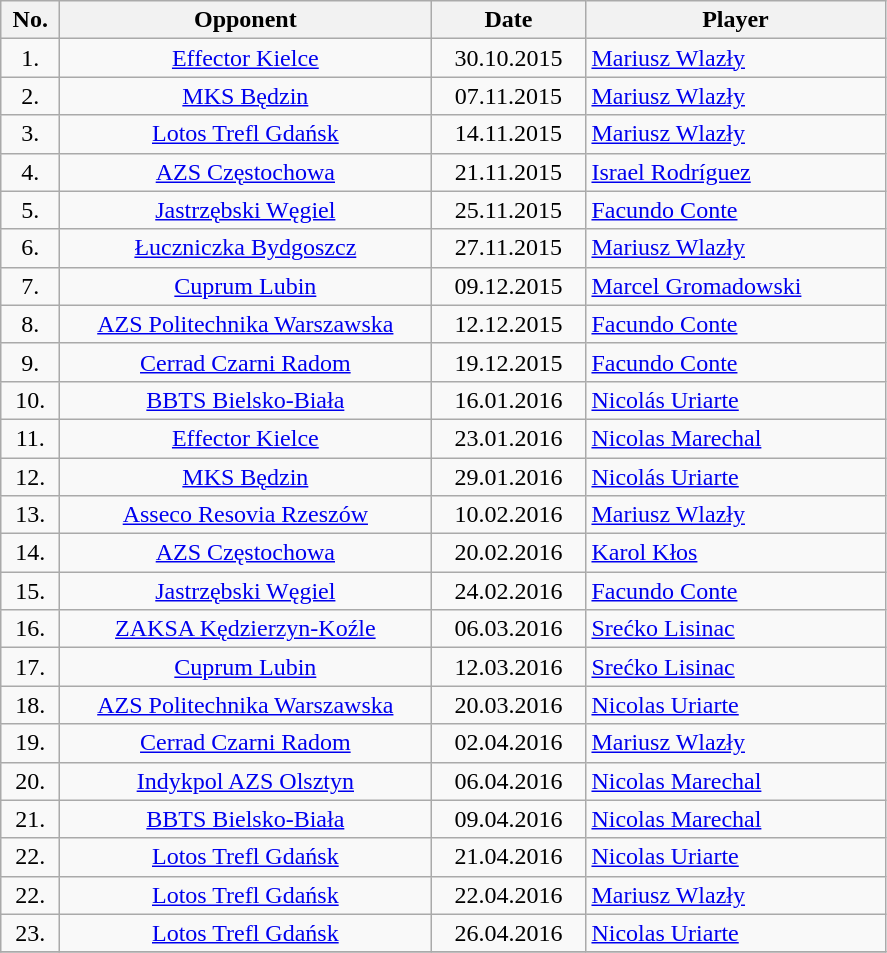<table class="wikitable sortable">
<tr>
<th style="width:2em">No.</th>
<th style="width:15em">Opponent</th>
<th style="width:6em">Date</th>
<th style="width:12em">Player</th>
</tr>
<tr>
<td align=center>1.</td>
<td align=center><a href='#'>Effector Kielce</a></td>
<td align=center>30.10.2015</td>
<td> <a href='#'>Mariusz Wlazły</a></td>
</tr>
<tr>
<td align=center>2.</td>
<td align=center><a href='#'>MKS Będzin</a></td>
<td align=center>07.11.2015</td>
<td> <a href='#'>Mariusz Wlazły</a></td>
</tr>
<tr>
<td align=center>3.</td>
<td align=center><a href='#'>Lotos Trefl Gdańsk</a></td>
<td align=center>14.11.2015</td>
<td> <a href='#'>Mariusz Wlazły</a></td>
</tr>
<tr>
<td align=center>4.</td>
<td align=center><a href='#'>AZS Częstochowa</a></td>
<td align=center>21.11.2015</td>
<td> <a href='#'>Israel Rodríguez</a></td>
</tr>
<tr>
<td align=center>5.</td>
<td align=center><a href='#'>Jastrzębski Węgiel</a></td>
<td align=center>25.11.2015</td>
<td> <a href='#'>Facundo Conte</a></td>
</tr>
<tr>
<td align=center>6.</td>
<td align=center><a href='#'>Łuczniczka Bydgoszcz</a></td>
<td align=center>27.11.2015</td>
<td> <a href='#'>Mariusz Wlazły</a></td>
</tr>
<tr>
<td align=center>7.</td>
<td align=center><a href='#'>Cuprum Lubin</a></td>
<td align=center>09.12.2015</td>
<td> <a href='#'>Marcel Gromadowski</a></td>
</tr>
<tr>
<td align=center>8.</td>
<td align=center><a href='#'>AZS Politechnika Warszawska</a></td>
<td align=center>12.12.2015</td>
<td> <a href='#'>Facundo Conte</a></td>
</tr>
<tr>
<td align=center>9.</td>
<td align=center><a href='#'>Cerrad Czarni Radom</a></td>
<td align=center>19.12.2015</td>
<td> <a href='#'>Facundo Conte</a></td>
</tr>
<tr>
<td align=center>10.</td>
<td align=center><a href='#'>BBTS Bielsko-Biała</a></td>
<td align=center>16.01.2016</td>
<td> <a href='#'>Nicolás Uriarte</a></td>
</tr>
<tr>
<td align=center>11.</td>
<td align=center><a href='#'>Effector Kielce</a></td>
<td align=center>23.01.2016</td>
<td> <a href='#'>Nicolas Marechal</a></td>
</tr>
<tr>
<td align=center>12.</td>
<td align=center><a href='#'>MKS Będzin</a></td>
<td align=center>29.01.2016</td>
<td> <a href='#'>Nicolás Uriarte</a></td>
</tr>
<tr>
<td align=center>13.</td>
<td align=center><a href='#'>Asseco Resovia Rzeszów</a></td>
<td align=center>10.02.2016</td>
<td> <a href='#'>Mariusz Wlazły</a></td>
</tr>
<tr>
<td align=center>14.</td>
<td align=center><a href='#'>AZS Częstochowa</a></td>
<td align=center>20.02.2016</td>
<td> <a href='#'>Karol Kłos</a></td>
</tr>
<tr>
<td align=center>15.</td>
<td align=center><a href='#'>Jastrzębski Węgiel</a></td>
<td align=center>24.02.2016</td>
<td> <a href='#'>Facundo Conte</a></td>
</tr>
<tr>
<td align=center>16.</td>
<td align=center><a href='#'>ZAKSA Kędzierzyn-Koźle</a></td>
<td align=center>06.03.2016</td>
<td> <a href='#'>Srećko Lisinac</a></td>
</tr>
<tr>
<td align=center>17.</td>
<td align=center><a href='#'>Cuprum Lubin</a></td>
<td align=center>12.03.2016</td>
<td> <a href='#'>Srećko Lisinac</a></td>
</tr>
<tr>
<td align=center>18.</td>
<td align=center><a href='#'>AZS Politechnika Warszawska</a></td>
<td align=center>20.03.2016</td>
<td> <a href='#'>Nicolas Uriarte</a></td>
</tr>
<tr>
<td align=center>19.</td>
<td align=center><a href='#'>Cerrad Czarni Radom</a></td>
<td align=center>02.04.2016</td>
<td> <a href='#'>Mariusz Wlazły</a></td>
</tr>
<tr>
<td align=center>20.</td>
<td align=center><a href='#'>Indykpol AZS Olsztyn</a></td>
<td align=center>06.04.2016</td>
<td> <a href='#'>Nicolas Marechal</a></td>
</tr>
<tr>
<td align=center>21.</td>
<td align=center><a href='#'>BBTS Bielsko-Biała</a></td>
<td align=center>09.04.2016</td>
<td> <a href='#'>Nicolas Marechal</a></td>
</tr>
<tr>
<td align=center>22.</td>
<td align=center><a href='#'>Lotos Trefl Gdańsk</a></td>
<td align=center>21.04.2016</td>
<td> <a href='#'>Nicolas Uriarte</a></td>
</tr>
<tr>
<td align=center>22.</td>
<td align=center><a href='#'>Lotos Trefl Gdańsk</a></td>
<td align=center>22.04.2016</td>
<td> <a href='#'>Mariusz Wlazły</a></td>
</tr>
<tr>
<td align=center>23.</td>
<td align=center><a href='#'>Lotos Trefl Gdańsk</a></td>
<td align=center>26.04.2016</td>
<td> <a href='#'>Nicolas Uriarte</a></td>
</tr>
<tr>
</tr>
</table>
